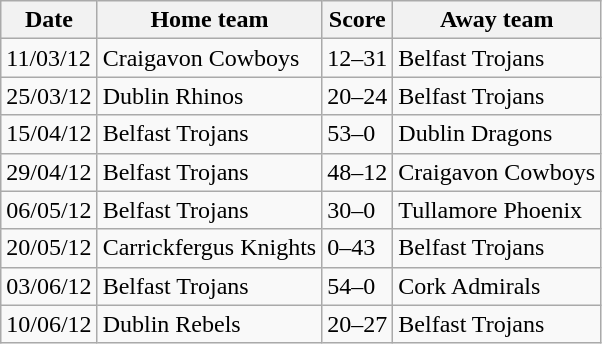<table class="wikitable">
<tr>
<th>Date</th>
<th>Home team</th>
<th>Score</th>
<th>Away team</th>
</tr>
<tr>
<td>11/03/12</td>
<td>Craigavon Cowboys</td>
<td>12–31</td>
<td>Belfast Trojans</td>
</tr>
<tr>
<td>25/03/12</td>
<td>Dublin Rhinos</td>
<td>20–24</td>
<td>Belfast Trojans</td>
</tr>
<tr>
<td>15/04/12</td>
<td>Belfast Trojans</td>
<td>53–0</td>
<td>Dublin Dragons</td>
</tr>
<tr>
<td>29/04/12</td>
<td>Belfast Trojans</td>
<td>48–12</td>
<td>Craigavon Cowboys</td>
</tr>
<tr>
<td>06/05/12</td>
<td>Belfast Trojans</td>
<td>30–0</td>
<td>Tullamore Phoenix</td>
</tr>
<tr>
<td>20/05/12</td>
<td>Carrickfergus Knights</td>
<td>0–43</td>
<td>Belfast Trojans</td>
</tr>
<tr>
<td>03/06/12</td>
<td>Belfast Trojans</td>
<td>54–0</td>
<td>Cork Admirals</td>
</tr>
<tr>
<td>10/06/12</td>
<td>Dublin Rebels</td>
<td>20–27</td>
<td>Belfast Trojans</td>
</tr>
</table>
